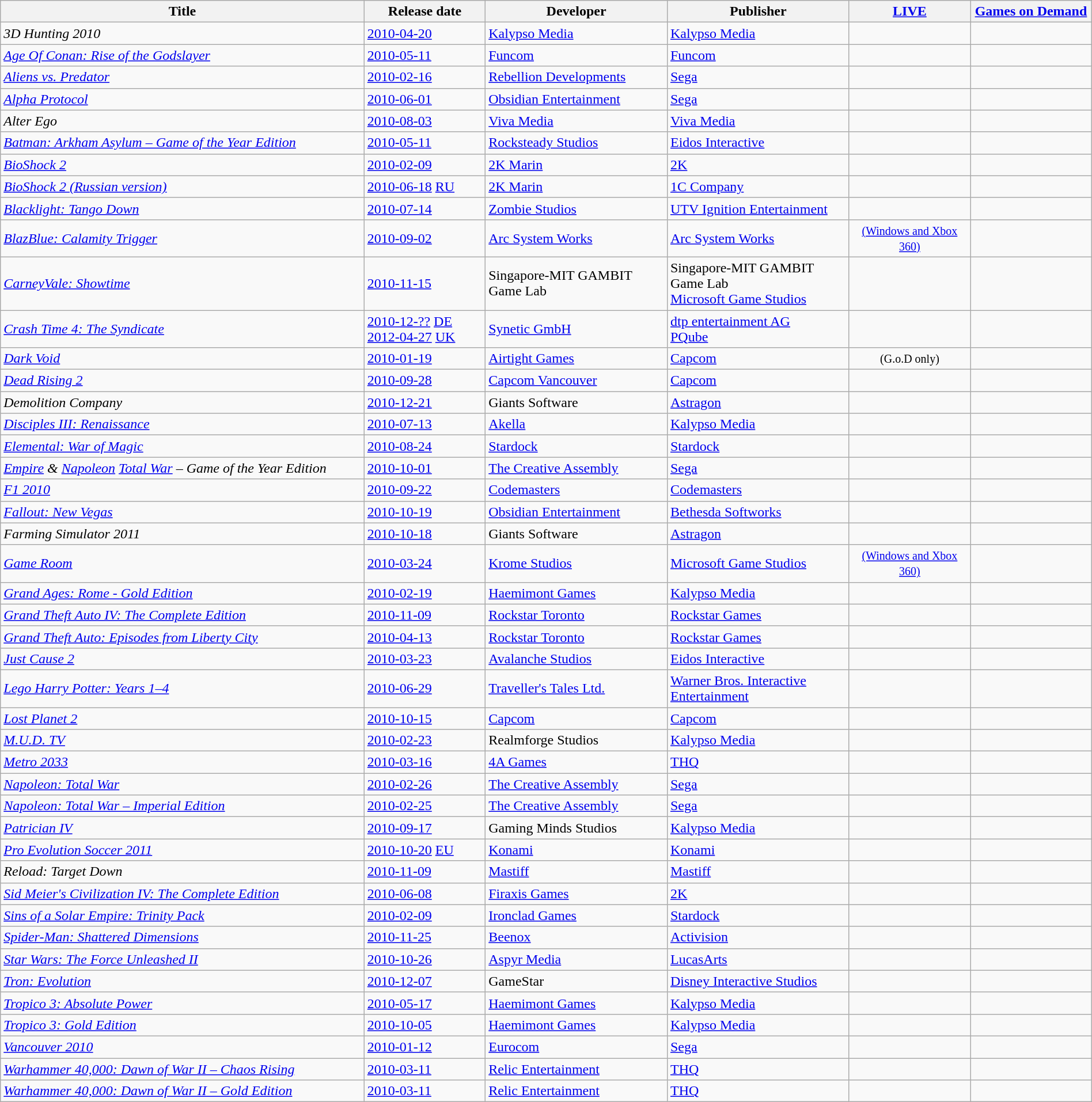<table class="wikitable sortable" style="width:100%;">
<tr>
<th width=30%>Title</th>
<th width=10%>Release date</th>
<th width=15%>Developer</th>
<th width=15%>Publisher</th>
<th width=10%><a href='#'>LIVE</a></th>
<th width=10%><a href='#'>Games on Demand</a></th>
</tr>
<tr>
<td><em>3D Hunting 2010</em></td>
<td><a href='#'>2010-04-20</a></td>
<td><a href='#'>Kalypso Media</a></td>
<td><a href='#'>Kalypso Media</a></td>
<td style="text-align:center;"></td>
<td style="text-align:center;"></td>
</tr>
<tr>
<td><em><a href='#'>Age Of Conan: Rise of the Godslayer</a></em></td>
<td><a href='#'>2010-05-11</a></td>
<td><a href='#'>Funcom</a></td>
<td><a href='#'>Funcom</a></td>
<td style="text-align:center;"></td>
<td style="text-align:center;"></td>
</tr>
<tr>
<td><em><a href='#'>Aliens vs. Predator</a></em></td>
<td><a href='#'>2010-02-16</a></td>
<td><a href='#'>Rebellion Developments</a></td>
<td><a href='#'>Sega</a></td>
<td style="text-align:center;"></td>
<td style="text-align:center;"></td>
</tr>
<tr>
<td><em><a href='#'>Alpha Protocol</a></em></td>
<td><a href='#'>2010-06-01</a></td>
<td><a href='#'>Obsidian Entertainment</a></td>
<td><a href='#'>Sega</a></td>
<td style="text-align:center;"></td>
<td style="text-align:center;"></td>
</tr>
<tr>
<td><em>Alter Ego</em></td>
<td><a href='#'>2010-08-03</a></td>
<td><a href='#'>Viva Media</a></td>
<td><a href='#'>Viva Media</a></td>
<td style="text-align:center;"></td>
<td style="text-align:center;"></td>
</tr>
<tr>
<td><em><a href='#'>Batman: Arkham Asylum – Game of the Year Edition</a></em></td>
<td><a href='#'>2010-05-11</a></td>
<td><a href='#'>Rocksteady Studios</a></td>
<td><a href='#'>Eidos Interactive</a></td>
<td style="text-align:center;"></td>
<td style="text-align:center;"></td>
</tr>
<tr>
<td><em><a href='#'>BioShock 2</a></em></td>
<td><a href='#'>2010-02-09</a></td>
<td><a href='#'>2K Marin</a></td>
<td><a href='#'>2K</a></td>
<td style="text-align:center;"></td>
<td style="text-align:center;"></td>
</tr>
<tr>
<td><em><a href='#'>BioShock 2 (Russian version)</a></em></td>
<td><a href='#'>2010-06-18</a> <a href='#'>RU</a></td>
<td><a href='#'>2K Marin</a></td>
<td><a href='#'>1C Company</a></td>
<td style="text-align:center;"></td>
<td style="text-align:center;"></td>
</tr>
<tr>
<td><em><a href='#'>Blacklight: Tango Down</a></em></td>
<td><a href='#'>2010-07-14</a></td>
<td><a href='#'>Zombie Studios</a></td>
<td><a href='#'>UTV Ignition Entertainment</a></td>
<td style="text-align:center;"></td>
<td style="text-align:center;"></td>
</tr>
<tr>
<td><em><a href='#'>BlazBlue: Calamity Trigger</a></em></td>
<td><a href='#'>2010-09-02</a></td>
<td><a href='#'>Arc System Works</a></td>
<td><a href='#'>Arc System Works</a></td>
<td style="text-align:center;"> <small><a href='#'>(Windows and Xbox 360)</a></small></td>
<td style="text-align:center;"></td>
</tr>
<tr>
<td><em><a href='#'>CarneyVale: Showtime</a></em></td>
<td><a href='#'>2010-11-15</a></td>
<td>Singapore-MIT GAMBIT Game Lab</td>
<td>Singapore-MIT GAMBIT Game Lab<br><a href='#'>Microsoft Game Studios</a></td>
<td style="text-align:center;"></td>
<td style="text-align:center;"></td>
</tr>
<tr>
<td><em><a href='#'>Crash Time 4: The Syndicate</a></em></td>
<td><a href='#'>2010-12-??</a> <a href='#'>DE</a><br><a href='#'>2012-04-27</a> <a href='#'>UK</a></td>
<td><a href='#'>Synetic GmbH</a></td>
<td><a href='#'>dtp entertainment AG</a><br><a href='#'>PQube</a></td>
<td style="text-align:center;"></td>
<td style="text-align:center;"></td>
</tr>
<tr>
<td><em><a href='#'>Dark Void</a></em></td>
<td><a href='#'>2010-01-19</a></td>
<td><a href='#'>Airtight Games</a></td>
<td><a href='#'>Capcom</a></td>
<td style="text-align:center;"> <small>(G.o.D only)</small></td>
<td style="text-align:center;"></td>
</tr>
<tr>
<td><em><a href='#'>Dead Rising 2</a></em></td>
<td><a href='#'>2010-09-28</a></td>
<td><a href='#'>Capcom Vancouver</a></td>
<td><a href='#'>Capcom</a></td>
<td style="text-align:center;"></td>
<td style="text-align:center;"></td>
</tr>
<tr>
<td><em>Demolition Company</em></td>
<td><a href='#'>2010-12-21</a></td>
<td>Giants Software</td>
<td><a href='#'>Astragon</a></td>
<td style="text-align:center;"></td>
<td style="text-align:center;"></td>
</tr>
<tr>
<td><em><a href='#'>Disciples III: Renaissance</a></em></td>
<td><a href='#'>2010-07-13</a></td>
<td><a href='#'>Akella</a></td>
<td><a href='#'>Kalypso Media</a></td>
<td style="text-align:center;"></td>
<td style="text-align:center;"></td>
</tr>
<tr>
<td><em><a href='#'>Elemental: War of Magic</a></em></td>
<td><a href='#'>2010-08-24</a></td>
<td><a href='#'>Stardock</a></td>
<td><a href='#'>Stardock</a></td>
<td style="text-align:center;"></td>
<td style="text-align:center;"></td>
</tr>
<tr>
<td><em><a href='#'>Empire</a> & <a href='#'>Napoleon</a> <a href='#'>Total War</a> – Game of the Year Edition</em></td>
<td><a href='#'>2010-10-01</a></td>
<td><a href='#'>The Creative Assembly</a></td>
<td><a href='#'>Sega</a></td>
<td style="text-align:center;"></td>
<td style="text-align:center;"></td>
</tr>
<tr>
<td><em><a href='#'>F1 2010</a></em></td>
<td><a href='#'>2010-09-22</a></td>
<td><a href='#'>Codemasters</a></td>
<td><a href='#'>Codemasters</a></td>
<td style="text-align:center;"></td>
<td style="text-align:center;"></td>
</tr>
<tr>
<td><em><a href='#'>Fallout: New Vegas</a></em></td>
<td><a href='#'>2010-10-19</a></td>
<td><a href='#'>Obsidian Entertainment</a></td>
<td><a href='#'>Bethesda Softworks</a></td>
<td style="text-align:center;"></td>
<td style="text-align:center;"></td>
</tr>
<tr>
<td><em>Farming Simulator 2011</em></td>
<td><a href='#'>2010-10-18</a></td>
<td>Giants Software</td>
<td><a href='#'>Astragon</a></td>
<td style="text-align:center;"></td>
<td style="text-align:center;"></td>
</tr>
<tr>
<td><em><a href='#'>Game Room</a></em></td>
<td><a href='#'>2010-03-24</a></td>
<td><a href='#'>Krome Studios</a></td>
<td><a href='#'>Microsoft Game Studios</a></td>
<td style="text-align:center;"> <small><a href='#'>(Windows and Xbox 360)</a></small></td>
<td style="text-align:center;"></td>
</tr>
<tr>
<td><em><a href='#'>Grand Ages: Rome - Gold Edition</a></em></td>
<td><a href='#'>2010-02-19</a></td>
<td><a href='#'>Haemimont Games</a></td>
<td><a href='#'>Kalypso Media</a></td>
<td style="text-align:center;"></td>
<td style="text-align:center;"></td>
</tr>
<tr>
<td><em><a href='#'>Grand Theft Auto IV: The Complete Edition</a></em></td>
<td><a href='#'>2010-11-09</a></td>
<td><a href='#'>Rockstar Toronto</a></td>
<td><a href='#'>Rockstar Games</a></td>
<td style="text-align:center;"></td>
<td style="text-align:center;"></td>
</tr>
<tr>
<td><em><a href='#'>Grand Theft Auto: Episodes from Liberty City</a></em></td>
<td><a href='#'>2010-04-13</a></td>
<td><a href='#'>Rockstar Toronto</a></td>
<td><a href='#'>Rockstar Games</a></td>
<td style="text-align:center;"></td>
<td style="text-align:center;"></td>
</tr>
<tr>
<td><em><a href='#'>Just Cause 2</a></em></td>
<td><a href='#'>2010-03-23</a></td>
<td><a href='#'>Avalanche Studios</a></td>
<td><a href='#'>Eidos Interactive</a></td>
<td style="text-align:center;"></td>
<td style="text-align:center;"></td>
</tr>
<tr>
<td><em><a href='#'>Lego Harry Potter: Years 1–4</a></em></td>
<td><a href='#'>2010-06-29</a></td>
<td><a href='#'>Traveller's Tales Ltd.</a></td>
<td><a href='#'>Warner Bros. Interactive Entertainment</a></td>
<td style="text-align:center;"></td>
<td style="text-align:center;"></td>
</tr>
<tr>
<td><em><a href='#'>Lost Planet 2</a></em></td>
<td><a href='#'>2010-10-15</a></td>
<td><a href='#'>Capcom</a></td>
<td><a href='#'>Capcom</a></td>
<td style="text-align:center;"></td>
<td style="text-align:center;"></td>
</tr>
<tr>
<td><em><a href='#'>M.U.D. TV</a></em></td>
<td><a href='#'>2010-02-23</a></td>
<td>Realmforge Studios</td>
<td><a href='#'>Kalypso Media</a></td>
<td style="text-align:center;"></td>
<td style="text-align:center;"></td>
</tr>
<tr>
<td><em><a href='#'>Metro 2033</a></em></td>
<td><a href='#'>2010-03-16</a></td>
<td><a href='#'>4A Games</a></td>
<td><a href='#'>THQ</a></td>
<td style="text-align:center;"></td>
<td style="text-align:center;"></td>
</tr>
<tr>
<td><em><a href='#'>Napoleon: Total War</a></em></td>
<td><a href='#'>2010-02-26</a></td>
<td><a href='#'>The Creative Assembly</a></td>
<td><a href='#'>Sega</a></td>
<td style="text-align:center;"></td>
<td style="text-align:center;"></td>
</tr>
<tr>
<td><em><a href='#'>Napoleon: Total War – Imperial Edition</a></em></td>
<td><a href='#'>2010-02-25</a></td>
<td><a href='#'>The Creative Assembly</a></td>
<td><a href='#'>Sega</a></td>
<td style="text-align:center;"></td>
<td style="text-align:center;"></td>
</tr>
<tr>
<td><em><a href='#'>Patrician IV</a></em></td>
<td><a href='#'>2010-09-17</a></td>
<td>Gaming Minds Studios</td>
<td><a href='#'>Kalypso Media</a></td>
<td style="text-align:center;"></td>
<td style="text-align:center;"></td>
</tr>
<tr>
<td><em><a href='#'>Pro Evolution Soccer 2011</a></em></td>
<td><a href='#'>2010-10-20</a> <a href='#'>EU</a></td>
<td><a href='#'>Konami</a></td>
<td><a href='#'>Konami</a></td>
<td style="text-align:center;"></td>
<td style="text-align:center;"></td>
</tr>
<tr>
<td><em>Reload: Target Down</em></td>
<td><a href='#'>2010-11-09</a></td>
<td><a href='#'>Mastiff</a></td>
<td><a href='#'>Mastiff</a></td>
<td style="text-align:center;"></td>
<td style="text-align:center;"></td>
</tr>
<tr>
<td><em><a href='#'>Sid Meier's Civilization IV: The Complete Edition</a></em></td>
<td><a href='#'>2010-06-08</a></td>
<td><a href='#'>Firaxis Games</a></td>
<td><a href='#'>2K</a></td>
<td style="text-align:center;"></td>
<td style="text-align:center;"></td>
</tr>
<tr>
<td><em><a href='#'>Sins of a Solar Empire: Trinity Pack</a></em></td>
<td><a href='#'>2010-02-09</a></td>
<td><a href='#'>Ironclad Games</a></td>
<td><a href='#'>Stardock</a></td>
<td style="text-align:center;"></td>
<td style="text-align:center;"></td>
</tr>
<tr>
<td><em><a href='#'>Spider-Man: Shattered Dimensions</a></em></td>
<td><a href='#'>2010-11-25</a></td>
<td><a href='#'>Beenox</a></td>
<td><a href='#'>Activision</a></td>
<td style="text-align:center;"></td>
<td style="text-align:center;"></td>
</tr>
<tr>
<td><em><a href='#'>Star Wars: The Force Unleashed II</a></em></td>
<td><a href='#'>2010-10-26</a></td>
<td><a href='#'>Aspyr Media</a></td>
<td><a href='#'>LucasArts</a></td>
<td style="text-align:center;"></td>
<td style="text-align:center;"></td>
</tr>
<tr>
<td><em><a href='#'>Tron: Evolution</a></em></td>
<td><a href='#'>2010-12-07</a></td>
<td>GameStar</td>
<td><a href='#'>Disney Interactive Studios</a></td>
<td style="text-align:center;"></td>
<td style="text-align:center;"></td>
</tr>
<tr>
<td><em><a href='#'>Tropico 3: Absolute Power</a></em></td>
<td><a href='#'>2010-05-17</a></td>
<td><a href='#'>Haemimont Games</a></td>
<td><a href='#'>Kalypso Media</a></td>
<td style="text-align:center;"></td>
<td style="text-align:center;"></td>
</tr>
<tr>
<td><em><a href='#'>Tropico 3: Gold Edition</a></em></td>
<td><a href='#'>2010-10-05</a></td>
<td><a href='#'>Haemimont Games</a></td>
<td><a href='#'>Kalypso Media</a></td>
<td style="text-align:center;"></td>
<td style="text-align:center;"></td>
</tr>
<tr>
<td><em><a href='#'>Vancouver 2010</a></em></td>
<td><a href='#'>2010-01-12</a></td>
<td><a href='#'>Eurocom</a></td>
<td><a href='#'>Sega</a></td>
<td style="text-align:center;"></td>
<td style="text-align:center;"></td>
</tr>
<tr>
<td><em><a href='#'>Warhammer 40,000: Dawn of War II – Chaos Rising</a></em></td>
<td><a href='#'>2010-03-11</a></td>
<td><a href='#'>Relic Entertainment</a></td>
<td><a href='#'>THQ</a></td>
<td style="text-align:center;"></td>
<td style="text-align:center;"></td>
</tr>
<tr>
<td><em><a href='#'>Warhammer 40,000: Dawn of War II – Gold Edition</a></em></td>
<td><a href='#'>2010-03-11</a></td>
<td><a href='#'>Relic Entertainment</a></td>
<td><a href='#'>THQ</a></td>
<td style="text-align:center;"></td>
<td style="text-align:center;"></td>
</tr>
</table>
